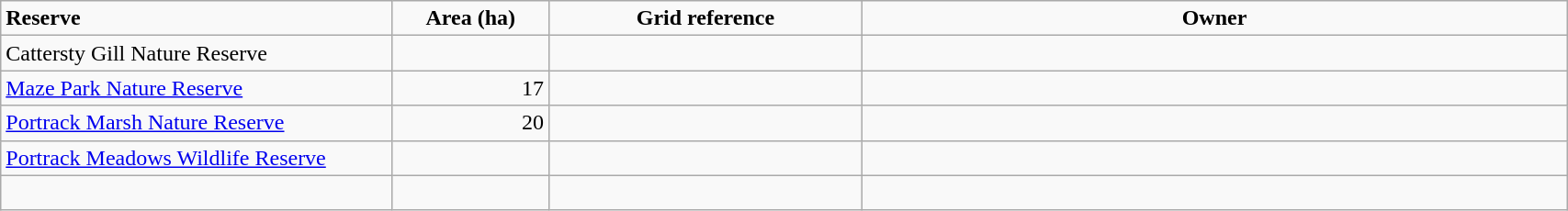<table class="wikitable" width="90%"  >
<tr>
<td style="width:25%"><strong>Reserve</strong></td>
<td style="width:10%" align="center"><strong>Area (ha)</strong></td>
<td style="width:20%" align="center"><strong>Grid reference</strong> </td>
<td style="width:45%" align="center"><strong>Owner</strong></td>
</tr>
<tr>
<td align="left">Cattersty Gill Nature Reserve</td>
<td align="right"></td>
<td align="center"></td>
<td align="left"></td>
</tr>
<tr>
<td align="left"><a href='#'>Maze Park Nature Reserve</a></td>
<td align="right">17</td>
<td align="center"></td>
<td align="left"></td>
</tr>
<tr>
<td align="left"><a href='#'>Portrack Marsh Nature Reserve</a></td>
<td align="right">20</td>
<td align="center"></td>
<td align="left"></td>
</tr>
<tr>
<td align="left"><a href='#'>Portrack Meadows Wildlife Reserve</a></td>
<td align="right"></td>
<td align="center"></td>
<td align="left"></td>
</tr>
<tr>
<td align="left"> </td>
<td align="right"></td>
<td align="center"></td>
<td align="left"></td>
</tr>
</table>
